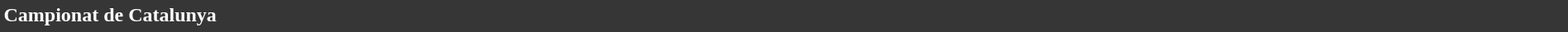<table style="width: 100%; background:#363636; color:white;">
<tr>
<td><strong>Campionat de Catalunya</strong></td>
</tr>
<tr>
</tr>
</table>
